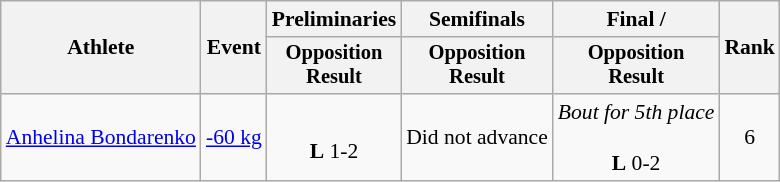<table class="wikitable" style="font-size:90%;">
<tr>
<th rowspan=2>Athlete</th>
<th rowspan=2>Event</th>
<th>Preliminaries</th>
<th>Semifinals</th>
<th>Final / </th>
<th rowspan=2>Rank</th>
</tr>
<tr style="font-size:95%">
<th>Opposition<br>Result</th>
<th>Opposition<br>Result</th>
<th>Opposition<br>Result</th>
</tr>
<tr align=center>
<td align=left><a href='#'>Anhelina Bondarenko</a></td>
<td align=left><a href='#'>-60 kg</a></td>
<td><br> <strong>L</strong> 1-2</td>
<td>Did not advance</td>
<td><em>Bout for 5th place</em><br><br><strong>L</strong> 0-2</td>
<td>6</td>
</tr>
</table>
